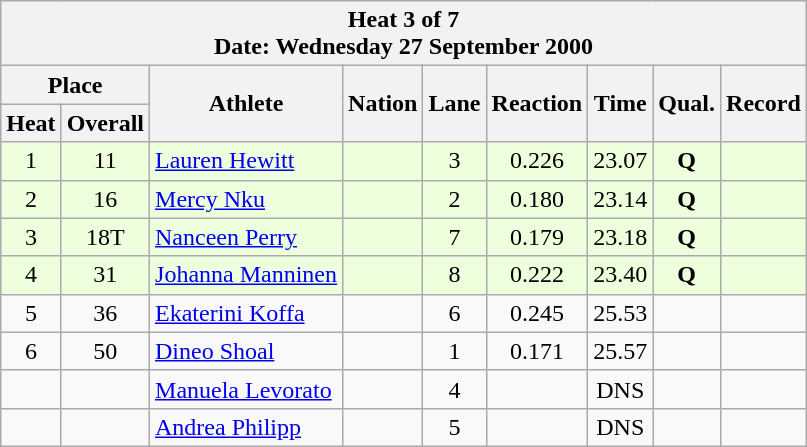<table class="wikitable sortable">
<tr>
<th colspan=9>Heat 3 of 7 <br> Date: Wednesday 27 September 2000 <br></th>
</tr>
<tr>
<th colspan=2>Place</th>
<th rowspan=2>Athlete</th>
<th rowspan=2>Nation</th>
<th rowspan=2>Lane</th>
<th rowspan=2>Reaction</th>
<th rowspan=2>Time</th>
<th rowspan=2>Qual.</th>
<th rowspan=2>Record</th>
</tr>
<tr>
<th>Heat</th>
<th>Overall</th>
</tr>
<tr bgcolor = "eeffdd">
<td align="center">1</td>
<td align="center">11</td>
<td align="left"><a href='#'>Lauren Hewitt</a></td>
<td align="left"></td>
<td align="center">3</td>
<td align="center">0.226</td>
<td align="center">23.07</td>
<td align="center"><strong>Q </strong></td>
<td align="center"></td>
</tr>
<tr bgcolor = "eeffdd">
<td align="center">2</td>
<td align="center">16</td>
<td align="left"><a href='#'>Mercy Nku</a></td>
<td align="left"></td>
<td align="center">2</td>
<td align="center">0.180</td>
<td align="center">23.14</td>
<td align="center"><strong>Q </strong></td>
<td align="center"></td>
</tr>
<tr bgcolor = "eeffdd">
<td align="center">3</td>
<td align="center">18T</td>
<td align="left"><a href='#'>Nanceen Perry</a></td>
<td align="left"></td>
<td align="center">7</td>
<td align="center">0.179</td>
<td align="center">23.18</td>
<td align="center"><strong>Q</strong></td>
<td align="center"></td>
</tr>
<tr bgcolor = "eeffdd">
<td align="center">4</td>
<td align="center">31</td>
<td align="left"><a href='#'>Johanna Manninen</a></td>
<td align="left"></td>
<td align="center">8</td>
<td align="center">0.222</td>
<td align="center">23.40</td>
<td align="center"><strong>Q</strong></td>
<td align="center"></td>
</tr>
<tr>
<td align="center">5</td>
<td align="center">36</td>
<td align="left"><a href='#'>Ekaterini Koffa</a></td>
<td align="left"></td>
<td align="center">6</td>
<td align="center">0.245</td>
<td align="center">25.53</td>
<td align="center"></td>
<td align="center"></td>
</tr>
<tr>
<td align="center">6</td>
<td align="center">50</td>
<td align="left"><a href='#'>Dineo Shoal</a></td>
<td align="left"></td>
<td align="center">1</td>
<td align="center">0.171</td>
<td align="center">25.57</td>
<td align="center"></td>
<td align="center"></td>
</tr>
<tr>
<td align="center"></td>
<td align="center"></td>
<td align="left"><a href='#'>Manuela Levorato</a></td>
<td align="left"></td>
<td align="center">4</td>
<td align="center"></td>
<td align="center">DNS</td>
<td align="center"></td>
<td align="center"></td>
</tr>
<tr>
<td align="center"></td>
<td align="center"></td>
<td align="left"><a href='#'>Andrea Philipp</a></td>
<td align="left"></td>
<td align="center">5</td>
<td align="center"></td>
<td align="center">DNS</td>
<td align="center"></td>
<td align="center"></td>
</tr>
</table>
